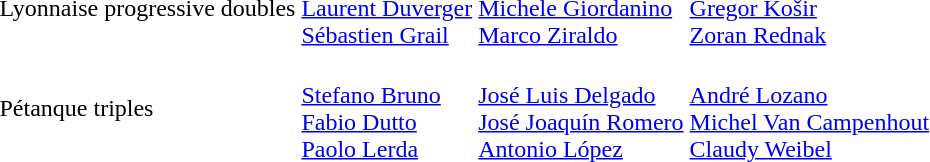<table>
<tr>
<td>Lyonnaise progressive doubles<br></td>
<td><br><a href='#'>Laurent Duverger</a><br><a href='#'>Sébastien Grail</a></td>
<td><br><a href='#'>Michele Giordanino</a><br><a href='#'>Marco Ziraldo</a></td>
<td><br><a href='#'>Gregor Košir</a><br><a href='#'>Zoran Rednak</a></td>
</tr>
<tr>
<td>Pétanque triples<br></td>
<td><br><a href='#'>Stefano Bruno</a><br><a href='#'>Fabio Dutto</a><br><a href='#'>Paolo Lerda</a></td>
<td><br><a href='#'>José Luis Delgado</a><br><a href='#'>José Joaquín Romero</a><br><a href='#'>Antonio López</a></td>
<td><br><a href='#'>André Lozano</a><br><a href='#'>Michel Van Campenhout</a><br><a href='#'>Claudy Weibel</a></td>
</tr>
</table>
